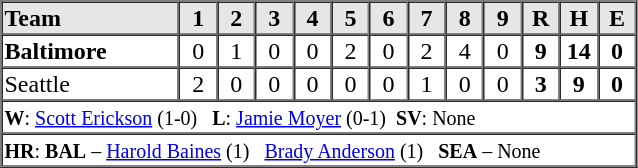<table border=1 cellspacing=0 width=425 style="margin-left:3em;">
<tr style="text-align:center; background-color:#e6e6e6;">
<th align=left width=28%>Team</th>
<th width=6%>1</th>
<th width=6%>2</th>
<th width=6%>3</th>
<th width=6%>4</th>
<th width=6%>5</th>
<th width=6%>6</th>
<th width=6%>7</th>
<th width=6%>8</th>
<th width=6%>9</th>
<th width=6%>R</th>
<th width=6%>H</th>
<th width=6%>E</th>
</tr>
<tr style="text-align:center;">
<td align=left><strong>Baltimore</strong></td>
<td>0</td>
<td>1</td>
<td>0</td>
<td>0</td>
<td>2</td>
<td>0</td>
<td>2</td>
<td>4</td>
<td>0</td>
<td><strong>9</strong></td>
<td><strong>14</strong></td>
<td><strong>0</strong></td>
</tr>
<tr style="text-align:center;">
<td align=left>Seattle</td>
<td>2</td>
<td>0</td>
<td>0</td>
<td>0</td>
<td>0</td>
<td>0</td>
<td>1</td>
<td>0</td>
<td>0</td>
<td><strong>3</strong></td>
<td><strong>9</strong></td>
<td><strong>0</strong></td>
</tr>
<tr style="text-align:left;">
<td colspan=13><small><strong>W</strong>: <a href='#'>Scott Erickson</a> (1-0)   <strong>L</strong>: <a href='#'>Jamie Moyer</a> (0-1)  <strong>SV</strong>: None</small></td>
</tr>
<tr style="text-align:left;">
<td colspan=13><small><strong>HR</strong>: <strong>BAL</strong> – <a href='#'>Harold Baines</a> (1)   <a href='#'>Brady Anderson</a> (1)   <strong>SEA</strong> – None</small></td>
</tr>
</table>
